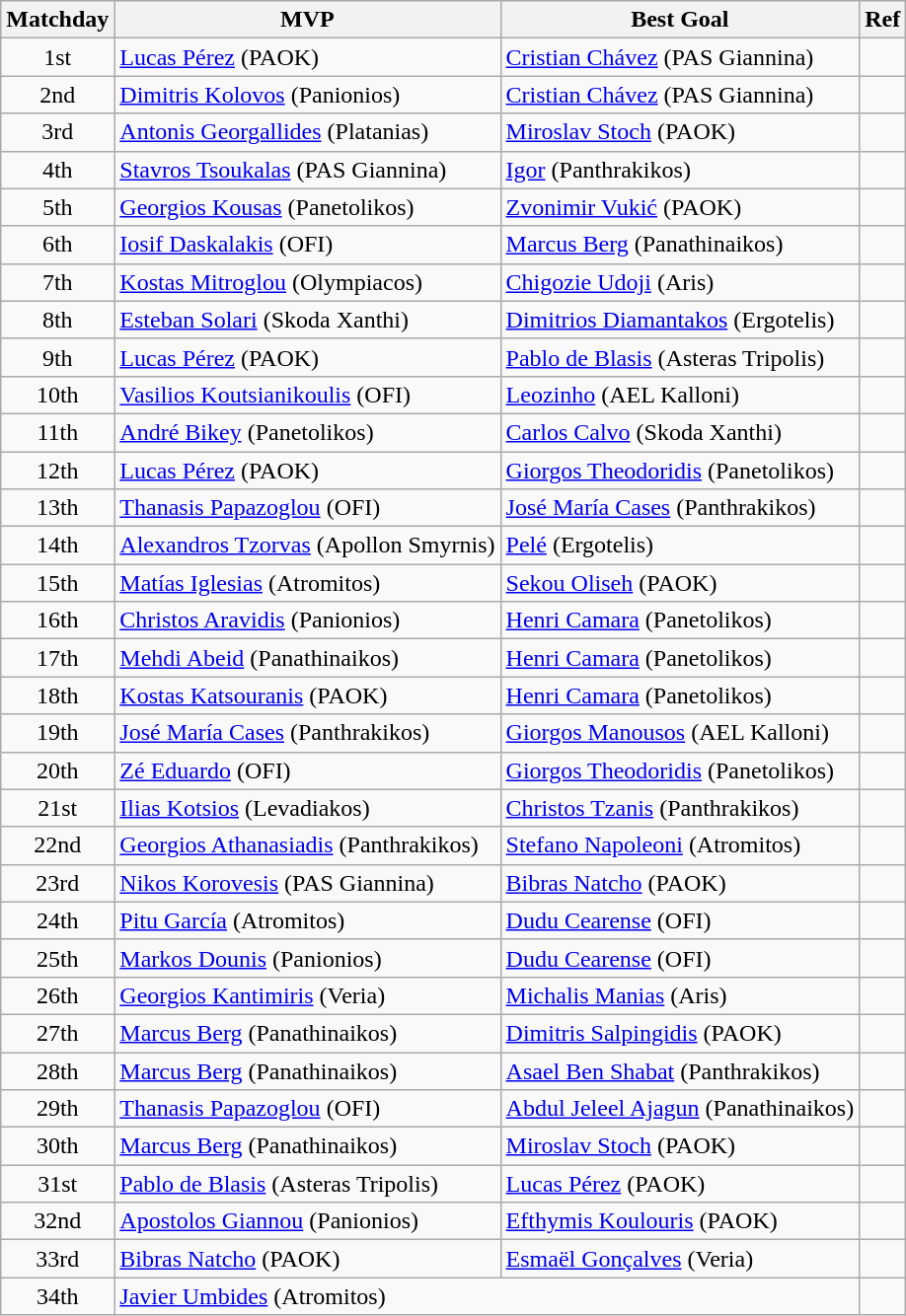<table class="wikitable">
<tr>
<th>Matchday</th>
<th>MVP</th>
<th>Best Goal</th>
<th>Ref</th>
</tr>
<tr>
<td align="center">1st</td>
<td> <a href='#'>Lucas Pérez</a> (PAOK)</td>
<td> <a href='#'>Cristian Chávez</a> (PAS Giannina)</td>
<td align="center"></td>
</tr>
<tr>
<td align="center">2nd</td>
<td> <a href='#'>Dimitris Kolovos</a> (Panionios)</td>
<td> <a href='#'>Cristian Chávez</a> (PAS Giannina)</td>
<td align="center"></td>
</tr>
<tr>
<td align="center">3rd</td>
<td> <a href='#'>Antonis Georgallides</a> (Platanias)</td>
<td> <a href='#'>Miroslav Stoch</a> (PAOK)</td>
<td align="center"></td>
</tr>
<tr>
<td align="center">4th</td>
<td> <a href='#'>Stavros Tsoukalas</a> (PAS Giannina)</td>
<td> <a href='#'>Igor</a> (Panthrakikos)</td>
<td align="center"></td>
</tr>
<tr>
<td align="center">5th</td>
<td> <a href='#'>Georgios Kousas</a> (Panetolikos)</td>
<td> <a href='#'>Zvonimir Vukić</a> (PAOK)</td>
<td align="center"></td>
</tr>
<tr>
<td align="center">6th</td>
<td> <a href='#'>Iosif Daskalakis</a> (OFI)</td>
<td> <a href='#'>Marcus Berg</a> (Panathinaikos)</td>
<td align="center"></td>
</tr>
<tr>
<td align="center">7th</td>
<td> <a href='#'>Kostas Mitroglou</a> (Olympiacos)</td>
<td> <a href='#'>Chigozie Udoji</a> (Aris)</td>
<td align="center"></td>
</tr>
<tr>
<td align="center">8th</td>
<td> <a href='#'>Esteban Solari</a> (Skoda Xanthi)</td>
<td> <a href='#'>Dimitrios Diamantakos</a> (Ergotelis)</td>
<td align="center"></td>
</tr>
<tr>
<td align="center">9th</td>
<td> <a href='#'>Lucas Pérez</a> (PAOK)</td>
<td> <a href='#'>Pablo de Blasis</a> (Asteras Tripolis)</td>
<td align="center"></td>
</tr>
<tr>
<td align="center">10th</td>
<td> <a href='#'>Vasilios Koutsianikoulis</a> (OFI)</td>
<td> <a href='#'>Leozinho</a> (AEL Kalloni)</td>
<td align="center"></td>
</tr>
<tr>
<td align="center">11th</td>
<td> <a href='#'>André Bikey</a> (Panetolikos)</td>
<td> <a href='#'>Carlos Calvo</a> (Skoda Xanthi)</td>
<td align="center"></td>
</tr>
<tr>
<td align="center">12th</td>
<td> <a href='#'>Lucas Pérez</a> (PAOK)</td>
<td> <a href='#'>Giorgos Theodoridis</a> (Panetolikos)</td>
<td align="center"></td>
</tr>
<tr>
<td align="center">13th</td>
<td> <a href='#'>Thanasis Papazoglou</a> (OFI)</td>
<td> <a href='#'>José María Cases</a> (Panthrakikos)</td>
<td align="center"></td>
</tr>
<tr>
<td align="center">14th</td>
<td> <a href='#'>Alexandros Tzorvas</a> (Apollon Smyrnis)</td>
<td> <a href='#'>Pelé</a> (Ergotelis)</td>
<td align="center"></td>
</tr>
<tr>
<td align="center">15th</td>
<td> <a href='#'>Matías Iglesias</a> (Atromitos)</td>
<td> <a href='#'>Sekou Oliseh</a> (PAOK)</td>
<td align="center"></td>
</tr>
<tr>
<td align="center">16th</td>
<td> <a href='#'>Christos Aravidis</a> (Panionios)</td>
<td> <a href='#'>Henri Camara</a> (Panetolikos)</td>
<td align="center"></td>
</tr>
<tr>
<td align="center">17th</td>
<td> <a href='#'>Mehdi Abeid</a> (Panathinaikos)</td>
<td> <a href='#'>Henri Camara</a> (Panetolikos)</td>
<td align="center"></td>
</tr>
<tr>
<td align="center">18th</td>
<td> <a href='#'>Kostas Katsouranis</a> (PAOK)</td>
<td> <a href='#'>Henri Camara</a> (Panetolikos)</td>
<td align="center"></td>
</tr>
<tr>
<td align="center">19th</td>
<td> <a href='#'>José María Cases</a> (Panthrakikos)</td>
<td> <a href='#'>Giorgos Manousos</a> (AEL Kalloni)</td>
<td align="center"></td>
</tr>
<tr>
<td align="center">20th</td>
<td> <a href='#'>Zé Eduardo</a> (OFI)</td>
<td> <a href='#'>Giorgos Theodoridis</a> (Panetolikos)</td>
<td align="center"></td>
</tr>
<tr>
<td align="center">21st</td>
<td> <a href='#'>Ilias Kotsios</a> (Levadiakos)</td>
<td> <a href='#'>Christos Tzanis</a> (Panthrakikos)</td>
<td align="center"></td>
</tr>
<tr>
<td align="center">22nd</td>
<td> <a href='#'>Georgios Athanasiadis</a> (Panthrakikos)</td>
<td> <a href='#'>Stefano Napoleoni</a> (Atromitos)</td>
<td align="center"></td>
</tr>
<tr>
<td align="center">23rd</td>
<td> <a href='#'>Nikos Korovesis</a> (PAS Giannina)</td>
<td> <a href='#'>Bibras Natcho</a> (PAOK)</td>
<td align="center"></td>
</tr>
<tr>
<td align="center">24th</td>
<td> <a href='#'>Pitu García</a> (Atromitos)</td>
<td> <a href='#'>Dudu Cearense</a> (OFI)</td>
<td align="center"></td>
</tr>
<tr>
<td align="center">25th</td>
<td> <a href='#'>Markos Dounis</a> (Panionios)</td>
<td> <a href='#'>Dudu Cearense</a> (OFI)</td>
<td align="center"></td>
</tr>
<tr>
<td align="center">26th</td>
<td> <a href='#'>Georgios Kantimiris</a> (Veria)</td>
<td> <a href='#'>Michalis Manias</a> (Aris)</td>
<td align="center"></td>
</tr>
<tr>
<td align="center">27th</td>
<td> <a href='#'>Marcus Berg</a> (Panathinaikos)</td>
<td> <a href='#'>Dimitris Salpingidis</a> (PAOK)</td>
<td align="center"></td>
</tr>
<tr>
<td align="center">28th</td>
<td> <a href='#'>Marcus Berg</a> (Panathinaikos)</td>
<td> <a href='#'>Asael Ben Shabat</a> (Panthrakikos)</td>
<td align="center"></td>
</tr>
<tr>
<td align="center">29th</td>
<td> <a href='#'>Thanasis Papazoglou</a> (OFI)</td>
<td> <a href='#'>Abdul Jeleel Ajagun</a> (Panathinaikos)</td>
<td align="center"></td>
</tr>
<tr>
<td align="center">30th</td>
<td> <a href='#'>Marcus Berg</a> (Panathinaikos)</td>
<td> <a href='#'>Miroslav Stoch</a> (PAOK)</td>
<td align="center"></td>
</tr>
<tr>
<td align="center">31st</td>
<td> <a href='#'>Pablo de Blasis</a> (Asteras Tripolis)</td>
<td> <a href='#'>Lucas Pérez</a> (PAOK)</td>
<td align="center"></td>
</tr>
<tr>
<td align="center">32nd</td>
<td> <a href='#'>Apostolos Giannou</a> (Panionios)</td>
<td> <a href='#'>Efthymis Koulouris</a> (PAOK)</td>
<td align="center"></td>
</tr>
<tr>
<td align="center">33rd</td>
<td> <a href='#'>Bibras Natcho</a> (PAOK)</td>
<td> <a href='#'>Esmaël Gonçalves</a> (Veria)</td>
<td align="center"></td>
</tr>
<tr>
<td align="center">34th</td>
<td colspan=2> <a href='#'>Javier Umbides</a> (Atromitos)</td>
<td align="center"></td>
</tr>
</table>
